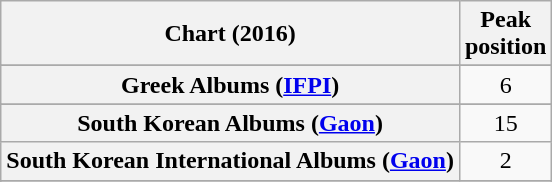<table class="wikitable sortable plainrowheaders" style="text-align:center">
<tr>
<th scope="col">Chart (2016)</th>
<th scope="col">Peak<br> position</th>
</tr>
<tr>
</tr>
<tr>
</tr>
<tr>
</tr>
<tr>
</tr>
<tr>
</tr>
<tr>
</tr>
<tr>
</tr>
<tr>
</tr>
<tr>
</tr>
<tr>
</tr>
<tr>
<th scope="row">Greek Albums (<a href='#'>IFPI</a>)</th>
<td>6</td>
</tr>
<tr>
</tr>
<tr>
</tr>
<tr>
</tr>
<tr>
</tr>
<tr>
</tr>
<tr>
</tr>
<tr>
</tr>
<tr>
</tr>
<tr>
</tr>
<tr>
<th scope="row">South Korean Albums (<a href='#'>Gaon</a>)</th>
<td>15</td>
</tr>
<tr>
<th scope="row">South Korean International Albums (<a href='#'>Gaon</a>)</th>
<td>2</td>
</tr>
<tr>
</tr>
<tr>
</tr>
<tr>
</tr>
<tr>
</tr>
<tr>
</tr>
<tr>
</tr>
<tr>
</tr>
</table>
